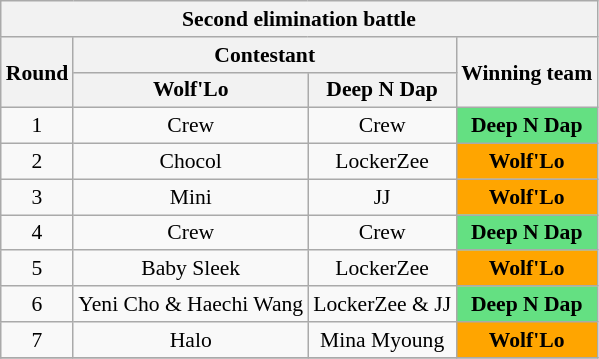<table class="wikitable mw-collapsible mw-collapsed"  style="text-align:center; font-size:90%">
<tr>
<th colspan="4">Second elimination battle</th>
</tr>
<tr>
<th rowspan="2">Round</th>
<th colspan="2">Contestant</th>
<th rowspan="2">Winning team</th>
</tr>
<tr>
<th>Wolf'Lo</th>
<th>Deep N Dap</th>
</tr>
<tr>
<td>1</td>
<td>Crew</td>
<td>Crew</td>
<td style="background:#64E082"><strong>Deep N Dap</strong></td>
</tr>
<tr>
<td>2</td>
<td>Chocol</td>
<td>LockerZee</td>
<td style="background:orange"><strong>Wolf'Lo</strong></td>
</tr>
<tr>
<td>3</td>
<td>Mini</td>
<td>JJ</td>
<td style="background:orange"><strong>Wolf'Lo</strong></td>
</tr>
<tr>
<td>4</td>
<td>Crew</td>
<td>Crew</td>
<td style="background:#64E082"><strong>Deep N Dap</strong></td>
</tr>
<tr>
<td>5</td>
<td>Baby Sleek</td>
<td>LockerZee</td>
<td style="background:orange"><strong>Wolf'Lo</strong></td>
</tr>
<tr>
<td>6</td>
<td>Yeni Cho & Haechi Wang</td>
<td>LockerZee & JJ</td>
<td style="background:#64E082"><strong>Deep N Dap</strong></td>
</tr>
<tr>
<td>7</td>
<td>Halo</td>
<td>Mina Myoung</td>
<td style="background:orange"><strong>Wolf'Lo</strong></td>
</tr>
<tr>
</tr>
</table>
